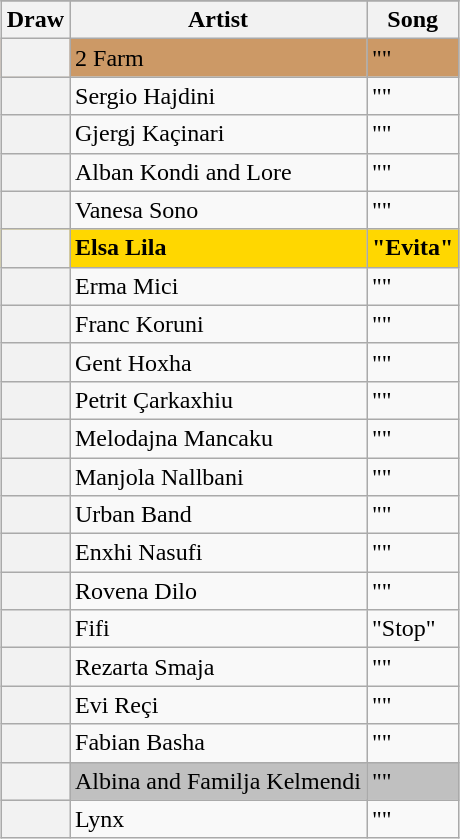<table class="sortable wikitable plainrowheaders" style="margin: 1em auto 1em auto;">
<tr>
</tr>
<tr>
<th>Draw</th>
<th>Artist</th>
<th>Song</th>
</tr>
<tr bgcolor="cc9966">
<th scope="row"></th>
<td>2 Farm</td>
<td>""</td>
</tr>
<tr>
<th scope="row"></th>
<td>Sergio Hajdini</td>
<td>""</td>
</tr>
<tr>
<th scope="row"></th>
<td>Gjergj Kaçinari</td>
<td>""</td>
</tr>
<tr>
<th scope="row"></th>
<td>Alban Kondi and Lore</td>
<td>""</td>
</tr>
<tr>
<th scope="row"></th>
<td>Vanesa Sono</td>
<td>""</td>
</tr>
<tr bgcolor="gold">
<th scope="row"></th>
<td><strong>Elsa Lila</strong></td>
<td><strong>"Evita"</strong></td>
</tr>
<tr>
<th scope="row"></th>
<td>Erma Mici</td>
<td>""</td>
</tr>
<tr>
<th scope="row"></th>
<td>Franc Koruni</td>
<td>""</td>
</tr>
<tr>
<th scope="row"></th>
<td>Gent Hoxha</td>
<td>""</td>
</tr>
<tr>
<th scope="row"></th>
<td>Petrit Çarkaxhiu</td>
<td>""</td>
</tr>
<tr>
<th scope="row"></th>
<td>Melodajna Mancaku</td>
<td>""</td>
</tr>
<tr>
<th scope="row"></th>
<td>Manjola Nallbani</td>
<td>""</td>
</tr>
<tr>
<th scope="row"></th>
<td>Urban Band</td>
<td>""</td>
</tr>
<tr>
<th scope="row"></th>
<td>Enxhi Nasufi</td>
<td>""</td>
</tr>
<tr>
<th scope="row"></th>
<td>Rovena Dilo</td>
<td>""</td>
</tr>
<tr>
<th scope="row"></th>
<td>Fifi</td>
<td>"Stop"</td>
</tr>
<tr>
<th scope="row"></th>
<td>Rezarta Smaja</td>
<td>""</td>
</tr>
<tr>
<th scope="row"></th>
<td>Evi Reçi</td>
<td>""</td>
</tr>
<tr>
<th scope="row"></th>
<td>Fabian Basha</td>
<td>""</td>
</tr>
<tr bgcolor="silver">
<th scope="row"></th>
<td>Albina and Familja Kelmendi</td>
<td>""</td>
</tr>
<tr>
<th scope="row"></th>
<td>Lynx</td>
<td>""</td>
</tr>
</table>
